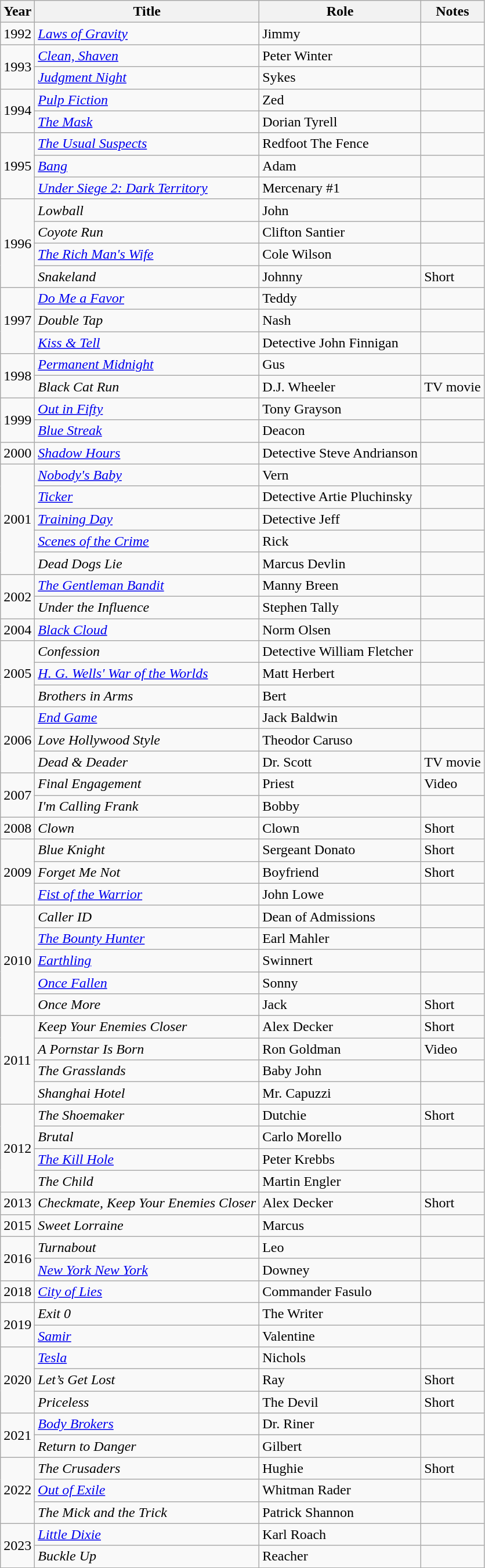<table class="wikitable sortable">
<tr>
<th>Year</th>
<th>Title</th>
<th>Role</th>
<th>Notes</th>
</tr>
<tr>
<td>1992</td>
<td><em><a href='#'>Laws of Gravity</a></em></td>
<td>Jimmy</td>
<td></td>
</tr>
<tr>
<td rowspan=2>1993</td>
<td><em><a href='#'>Clean, Shaven</a></em></td>
<td>Peter Winter</td>
<td></td>
</tr>
<tr>
<td><em><a href='#'>Judgment Night</a></em></td>
<td>Sykes</td>
<td></td>
</tr>
<tr>
<td rowspan=2>1994</td>
<td><em><a href='#'>Pulp Fiction</a></em></td>
<td>Zed</td>
<td></td>
</tr>
<tr>
<td><em><a href='#'>The Mask</a></em></td>
<td>Dorian Tyrell</td>
<td></td>
</tr>
<tr>
<td rowspan=3>1995</td>
<td><em><a href='#'>The Usual Suspects</a></em></td>
<td>Redfoot The Fence</td>
<td></td>
</tr>
<tr>
<td><em><a href='#'>Bang</a></em></td>
<td>Adam</td>
<td></td>
</tr>
<tr>
<td><em><a href='#'>Under Siege 2: Dark Territory</a></em></td>
<td>Mercenary #1</td>
<td></td>
</tr>
<tr>
<td rowspan=4>1996</td>
<td><em>Lowball</em></td>
<td>John</td>
<td></td>
</tr>
<tr>
<td><em>Coyote Run</em></td>
<td>Clifton Santier</td>
<td></td>
</tr>
<tr>
<td><em><a href='#'>The Rich Man's Wife</a></em></td>
<td>Cole Wilson</td>
<td></td>
</tr>
<tr>
<td><em>Snakeland</em></td>
<td>Johnny</td>
<td>Short</td>
</tr>
<tr>
<td rowspan=3>1997</td>
<td><em><a href='#'>Do Me a Favor</a></em></td>
<td>Teddy</td>
<td></td>
</tr>
<tr>
<td><em>Double Tap</em></td>
<td>Nash</td>
<td></td>
</tr>
<tr>
<td><em><a href='#'>Kiss & Tell</a></em></td>
<td>Detective John Finnigan</td>
<td></td>
</tr>
<tr>
<td rowspan=2>1998</td>
<td><em><a href='#'>Permanent Midnight</a></em></td>
<td>Gus</td>
<td></td>
</tr>
<tr>
<td><em>Black Cat Run</em></td>
<td>D.J. Wheeler</td>
<td>TV movie</td>
</tr>
<tr>
<td rowspan=2>1999</td>
<td><em><a href='#'>Out in Fifty</a></em></td>
<td>Tony Grayson</td>
<td></td>
</tr>
<tr>
<td><em><a href='#'>Blue Streak</a></em></td>
<td>Deacon</td>
<td></td>
</tr>
<tr>
<td>2000</td>
<td><em><a href='#'>Shadow Hours</a></em></td>
<td>Detective Steve Andrianson</td>
<td></td>
</tr>
<tr>
<td rowspan=5>2001</td>
<td><em><a href='#'>Nobody's Baby</a></em></td>
<td>Vern</td>
<td></td>
</tr>
<tr>
<td><em><a href='#'>Ticker</a></em></td>
<td>Detective Artie Pluchinsky</td>
<td></td>
</tr>
<tr>
<td><em><a href='#'>Training Day</a></em></td>
<td>Detective Jeff</td>
<td></td>
</tr>
<tr>
<td><em><a href='#'>Scenes of the Crime</a></em></td>
<td>Rick</td>
<td></td>
</tr>
<tr>
<td><em>Dead Dogs Lie</em></td>
<td>Marcus Devlin</td>
<td></td>
</tr>
<tr>
<td rowspan=2>2002</td>
<td><em><a href='#'>The Gentleman Bandit</a></em></td>
<td>Manny Breen</td>
<td></td>
</tr>
<tr>
<td><em>Under the Influence</em></td>
<td>Stephen Tally</td>
<td></td>
</tr>
<tr>
<td>2004</td>
<td><em><a href='#'>Black Cloud</a></em></td>
<td>Norm Olsen</td>
<td></td>
</tr>
<tr>
<td rowspan=3>2005</td>
<td><em>Confession</em></td>
<td>Detective William Fletcher</td>
<td></td>
</tr>
<tr>
<td><em><a href='#'>H. G. Wells' War of the Worlds</a></em></td>
<td>Matt Herbert</td>
<td></td>
</tr>
<tr>
<td><em>Brothers in Arms</em></td>
<td>Bert</td>
<td></td>
</tr>
<tr>
<td rowspan=3>2006</td>
<td><em><a href='#'>End Game</a></em></td>
<td>Jack Baldwin</td>
<td></td>
</tr>
<tr>
<td><em>Love Hollywood Style</em></td>
<td>Theodor Caruso</td>
<td></td>
</tr>
<tr>
<td><em>Dead & Deader</em></td>
<td>Dr. Scott</td>
<td>TV movie</td>
</tr>
<tr>
<td rowspan=2>2007</td>
<td><em>Final Engagement</em></td>
<td>Priest</td>
<td>Video</td>
</tr>
<tr>
<td><em>I'm Calling Frank</em></td>
<td>Bobby</td>
<td></td>
</tr>
<tr>
<td>2008</td>
<td><em>Clown</em></td>
<td>Clown</td>
<td>Short</td>
</tr>
<tr>
<td rowspan=3>2009</td>
<td><em>Blue Knight</em></td>
<td>Sergeant Donato</td>
<td>Short</td>
</tr>
<tr>
<td><em>Forget Me Not</em></td>
<td>Boyfriend</td>
<td>Short</td>
</tr>
<tr>
<td><em><a href='#'>Fist of the Warrior</a></em></td>
<td>John Lowe</td>
<td></td>
</tr>
<tr>
<td rowspan=5>2010</td>
<td><em>Caller ID</em></td>
<td>Dean of Admissions</td>
<td></td>
</tr>
<tr>
<td><em><a href='#'>The Bounty Hunter</a></em></td>
<td>Earl Mahler</td>
<td></td>
</tr>
<tr>
<td><em><a href='#'>Earthling</a></em></td>
<td>Swinnert</td>
<td></td>
</tr>
<tr>
<td><em><a href='#'>Once Fallen</a></em></td>
<td>Sonny</td>
<td></td>
</tr>
<tr>
<td><em>Once More</em></td>
<td>Jack</td>
<td>Short</td>
</tr>
<tr>
<td rowspan=4>2011</td>
<td><em>Keep Your Enemies Closer</em></td>
<td>Alex Decker</td>
<td>Short</td>
</tr>
<tr>
<td><em>A Pornstar Is Born</em></td>
<td>Ron Goldman</td>
<td>Video</td>
</tr>
<tr>
<td><em>The Grasslands</em></td>
<td>Baby John</td>
<td></td>
</tr>
<tr>
<td><em>Shanghai Hotel</em></td>
<td>Mr. Capuzzi</td>
<td></td>
</tr>
<tr>
<td rowspan=4>2012</td>
<td><em>The Shoemaker</em></td>
<td>Dutchie</td>
<td>Short</td>
</tr>
<tr>
<td><em>Brutal</em></td>
<td>Carlo Morello</td>
<td></td>
</tr>
<tr>
<td><em><a href='#'>The Kill Hole</a></em></td>
<td>Peter Krebbs</td>
<td></td>
</tr>
<tr>
<td><em>The Child</em></td>
<td>Martin Engler</td>
<td></td>
</tr>
<tr>
<td>2013</td>
<td><em>Checkmate, Keep Your Enemies Closer</em></td>
<td>Alex Decker</td>
<td>Short</td>
</tr>
<tr>
<td>2015</td>
<td><em>Sweet Lorraine</em></td>
<td>Marcus</td>
<td></td>
</tr>
<tr>
<td rowspan=2>2016</td>
<td><em>Turnabout</em></td>
<td>Leo</td>
<td></td>
</tr>
<tr>
<td><em><a href='#'>New York New York</a></em></td>
<td>Downey</td>
<td></td>
</tr>
<tr>
<td>2018</td>
<td><em><a href='#'>City of Lies</a></em></td>
<td>Commander Fasulo</td>
<td></td>
</tr>
<tr>
<td rowspan=2>2019</td>
<td><em>Exit 0</em></td>
<td>The Writer</td>
<td></td>
</tr>
<tr>
<td><em><a href='#'>Samir</a></em></td>
<td>Valentine</td>
<td></td>
</tr>
<tr>
<td rowspan=3>2020</td>
<td><em><a href='#'>Tesla</a></em></td>
<td>Nichols</td>
<td></td>
</tr>
<tr>
<td><em>Let’s Get Lost</em></td>
<td>Ray</td>
<td>Short</td>
</tr>
<tr>
<td><em>Priceless</em></td>
<td>The Devil</td>
<td>Short</td>
</tr>
<tr>
<td rowspan=2>2021</td>
<td><em><a href='#'>Body Brokers</a></em></td>
<td>Dr. Riner</td>
<td></td>
</tr>
<tr>
<td><em>Return to Danger</em></td>
<td>Gilbert</td>
<td></td>
</tr>
<tr>
<td rowspan=3>2022</td>
<td><em>The Crusaders</em></td>
<td>Hughie</td>
<td>Short</td>
</tr>
<tr>
<td><em><a href='#'>Out of Exile</a></em></td>
<td>Whitman Rader</td>
<td></td>
</tr>
<tr>
<td><em>The Mick and the Trick</em></td>
<td>Patrick Shannon</td>
<td></td>
</tr>
<tr>
<td rowspan=2>2023</td>
<td><em><a href='#'>Little Dixie</a></em></td>
<td>Karl Roach</td>
<td></td>
</tr>
<tr>
<td><em>Buckle Up</em></td>
<td>Reacher</td>
<td></td>
</tr>
</table>
